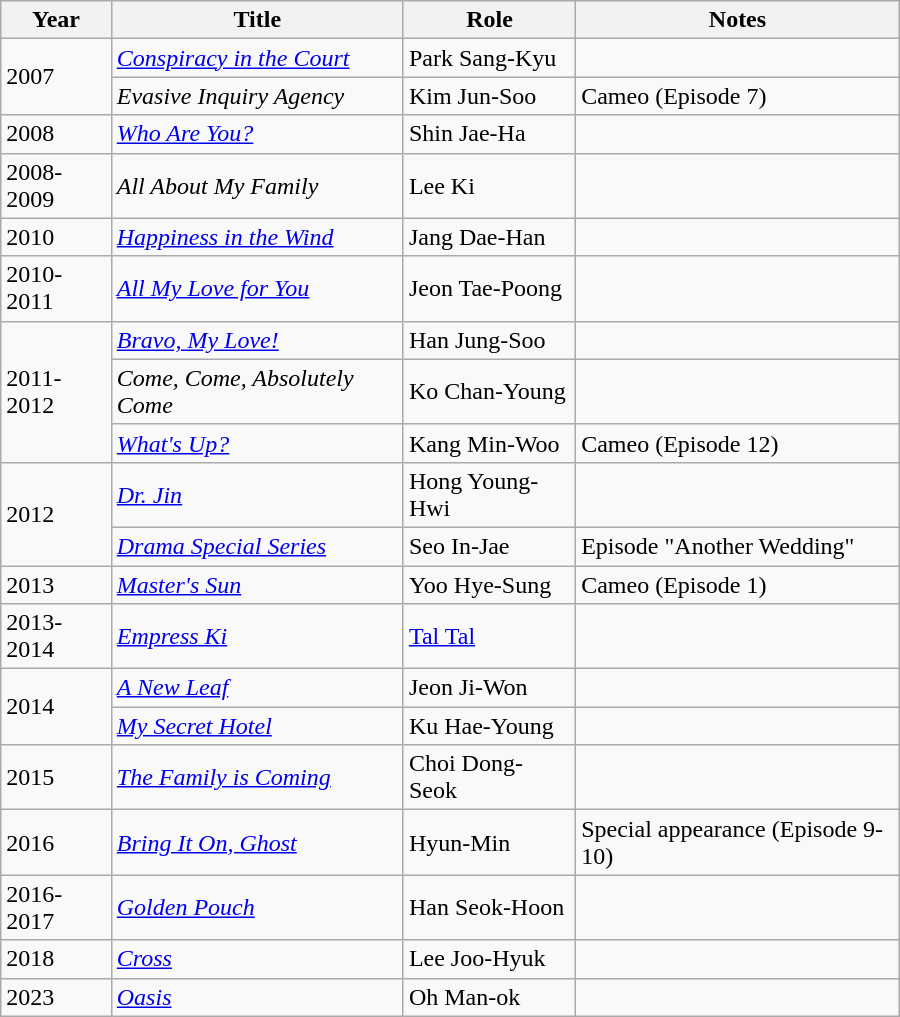<table class="wikitable" style="width:600px">
<tr>
<th>Year</th>
<th>Title</th>
<th>Role</th>
<th>Notes</th>
</tr>
<tr>
<td rowspan=2>2007</td>
<td><em><a href='#'>Conspiracy in the Court</a></em></td>
<td>Park Sang-Kyu</td>
<td></td>
</tr>
<tr>
<td><em>Evasive Inquiry Agency</em></td>
<td>Kim Jun-Soo</td>
<td>Cameo (Episode 7)</td>
</tr>
<tr>
<td>2008</td>
<td><em><a href='#'>Who Are You?</a></em></td>
<td>Shin Jae-Ha</td>
<td></td>
</tr>
<tr>
<td>2008-2009</td>
<td><em>All About My Family</em></td>
<td>Lee Ki</td>
<td></td>
</tr>
<tr>
<td>2010</td>
<td><em><a href='#'>Happiness in the Wind</a></em></td>
<td>Jang Dae-Han</td>
<td></td>
</tr>
<tr>
<td>2010-2011</td>
<td><em><a href='#'>All My Love for You</a></em></td>
<td>Jeon Tae-Poong</td>
<td></td>
</tr>
<tr>
<td rowspan=3>2011-2012</td>
<td><em><a href='#'>Bravo, My Love!</a></em></td>
<td>Han Jung-Soo</td>
<td></td>
</tr>
<tr>
<td><em>Come, Come, Absolutely Come</em></td>
<td>Ko Chan-Young</td>
<td></td>
</tr>
<tr>
<td><em><a href='#'>What's Up?</a></em></td>
<td>Kang Min-Woo</td>
<td>Cameo (Episode 12)</td>
</tr>
<tr>
<td rowspan=2>2012</td>
<td><em><a href='#'>Dr. Jin</a></em></td>
<td>Hong Young-Hwi</td>
<td></td>
</tr>
<tr>
<td><em><a href='#'>Drama Special Series</a></em></td>
<td>Seo In-Jae</td>
<td>Episode "Another Wedding"</td>
</tr>
<tr>
<td>2013</td>
<td><em><a href='#'>Master's Sun</a></em></td>
<td>Yoo Hye-Sung</td>
<td>Cameo (Episode 1)</td>
</tr>
<tr>
<td>2013-2014</td>
<td><em><a href='#'>Empress Ki</a></em></td>
<td><a href='#'>Tal Tal</a></td>
<td></td>
</tr>
<tr>
<td rowspan=2>2014</td>
<td><em><a href='#'>A New Leaf</a></em></td>
<td>Jeon Ji-Won</td>
<td></td>
</tr>
<tr>
<td><em><a href='#'>My Secret Hotel</a></em></td>
<td>Ku Hae-Young</td>
<td></td>
</tr>
<tr>
<td>2015</td>
<td><em><a href='#'>The Family is Coming</a></em></td>
<td>Choi Dong-Seok</td>
<td></td>
</tr>
<tr>
<td>2016</td>
<td><em><a href='#'>Bring It On, Ghost</a></em></td>
<td>Hyun-Min</td>
<td>Special appearance (Episode 9-10)</td>
</tr>
<tr>
<td>2016-2017</td>
<td><em><a href='#'>Golden Pouch</a></em></td>
<td>Han Seok-Hoon</td>
<td></td>
</tr>
<tr>
<td>2018</td>
<td><em><a href='#'>Cross</a></em></td>
<td>Lee Joo-Hyuk</td>
<td></td>
</tr>
<tr>
<td>2023</td>
<td><em><a href='#'>Oasis</a></em></td>
<td>Oh Man-ok</td>
<td></td>
</tr>
</table>
